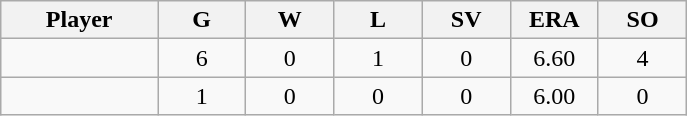<table class="wikitable sortable">
<tr>
<th bgcolor="#DDDDFF" width="16%">Player</th>
<th bgcolor="#DDDDFF" width="9%">G</th>
<th bgcolor="#DDDDFF" width="9%">W</th>
<th bgcolor="#DDDDFF" width="9%">L</th>
<th bgcolor="#DDDDFF" width="9%">SV</th>
<th bgcolor="#DDDDFF" width="9%">ERA</th>
<th bgcolor="#DDDDFF" width="9%">SO</th>
</tr>
<tr align="center">
<td></td>
<td>6</td>
<td>0</td>
<td>1</td>
<td>0</td>
<td>6.60</td>
<td>4</td>
</tr>
<tr align="center">
<td></td>
<td>1</td>
<td>0</td>
<td>0</td>
<td>0</td>
<td>6.00</td>
<td>0</td>
</tr>
</table>
